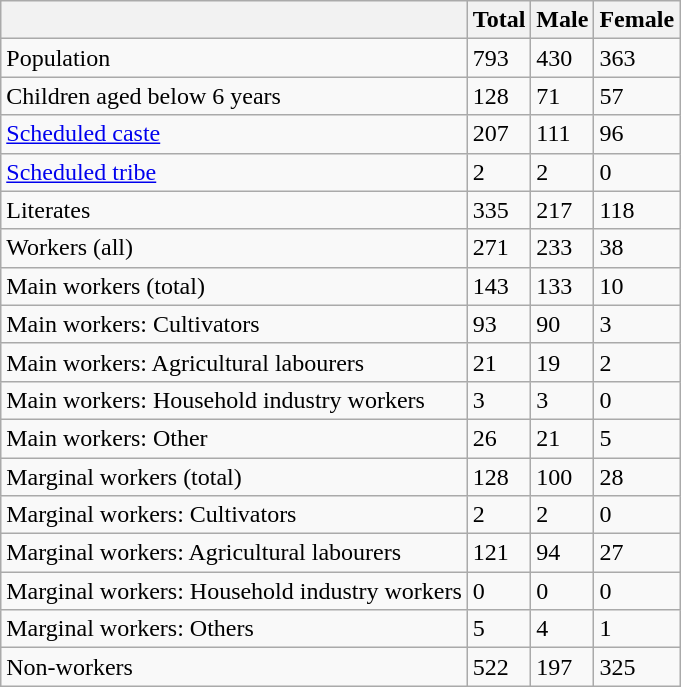<table class="wikitable sortable">
<tr>
<th></th>
<th>Total</th>
<th>Male</th>
<th>Female</th>
</tr>
<tr>
<td>Population</td>
<td>793</td>
<td>430</td>
<td>363</td>
</tr>
<tr>
<td>Children aged below 6 years</td>
<td>128</td>
<td>71</td>
<td>57</td>
</tr>
<tr>
<td><a href='#'>Scheduled caste</a></td>
<td>207</td>
<td>111</td>
<td>96</td>
</tr>
<tr>
<td><a href='#'>Scheduled tribe</a></td>
<td>2</td>
<td>2</td>
<td>0</td>
</tr>
<tr>
<td>Literates</td>
<td>335</td>
<td>217</td>
<td>118</td>
</tr>
<tr>
<td>Workers (all)</td>
<td>271</td>
<td>233</td>
<td>38</td>
</tr>
<tr>
<td>Main workers (total)</td>
<td>143</td>
<td>133</td>
<td>10</td>
</tr>
<tr>
<td>Main workers: Cultivators</td>
<td>93</td>
<td>90</td>
<td>3</td>
</tr>
<tr>
<td>Main workers: Agricultural labourers</td>
<td>21</td>
<td>19</td>
<td>2</td>
</tr>
<tr>
<td>Main workers: Household industry workers</td>
<td>3</td>
<td>3</td>
<td>0</td>
</tr>
<tr>
<td>Main workers: Other</td>
<td>26</td>
<td>21</td>
<td>5</td>
</tr>
<tr>
<td>Marginal workers (total)</td>
<td>128</td>
<td>100</td>
<td>28</td>
</tr>
<tr>
<td>Marginal workers: Cultivators</td>
<td>2</td>
<td>2</td>
<td>0</td>
</tr>
<tr>
<td>Marginal workers: Agricultural labourers</td>
<td>121</td>
<td>94</td>
<td>27</td>
</tr>
<tr>
<td>Marginal workers: Household industry workers</td>
<td>0</td>
<td>0</td>
<td>0</td>
</tr>
<tr>
<td>Marginal workers: Others</td>
<td>5</td>
<td>4</td>
<td>1</td>
</tr>
<tr>
<td>Non-workers</td>
<td>522</td>
<td>197</td>
<td>325</td>
</tr>
</table>
